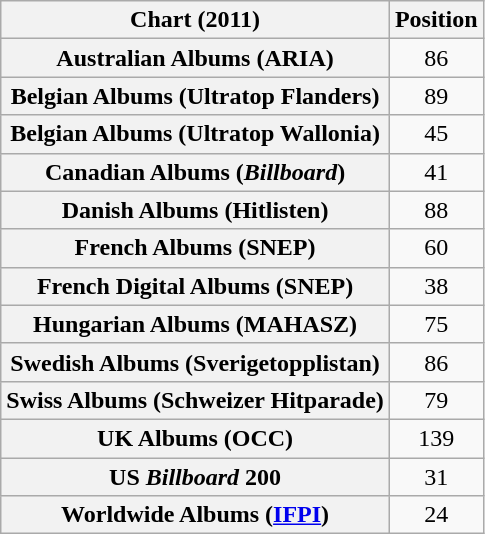<table class="wikitable sortable plainrowheaders" style="text-align:center">
<tr>
<th scope="col">Chart (2011)</th>
<th scope="col">Position</th>
</tr>
<tr>
<th scope="row">Australian Albums (ARIA)</th>
<td>86</td>
</tr>
<tr>
<th scope="row">Belgian Albums (Ultratop Flanders)</th>
<td>89</td>
</tr>
<tr>
<th scope="row">Belgian Albums (Ultratop Wallonia)</th>
<td>45</td>
</tr>
<tr>
<th scope="row">Canadian Albums (<em>Billboard</em>)</th>
<td>41</td>
</tr>
<tr>
<th scope="row">Danish Albums (Hitlisten)</th>
<td>88</td>
</tr>
<tr>
<th scope="row">French Albums (SNEP)</th>
<td>60</td>
</tr>
<tr>
<th scope="row">French Digital Albums (SNEP)</th>
<td>38</td>
</tr>
<tr>
<th scope="row">Hungarian Albums (MAHASZ)</th>
<td>75</td>
</tr>
<tr>
<th scope="row">Swedish Albums (Sverigetopplistan)</th>
<td>86</td>
</tr>
<tr>
<th scope="row">Swiss Albums (Schweizer Hitparade)</th>
<td>79</td>
</tr>
<tr>
<th scope="row">UK Albums (OCC)</th>
<td>139</td>
</tr>
<tr>
<th scope="row">US <em>Billboard</em> 200</th>
<td>31</td>
</tr>
<tr>
<th scope="row">Worldwide Albums (<a href='#'>IFPI</a>)</th>
<td>24</td>
</tr>
</table>
